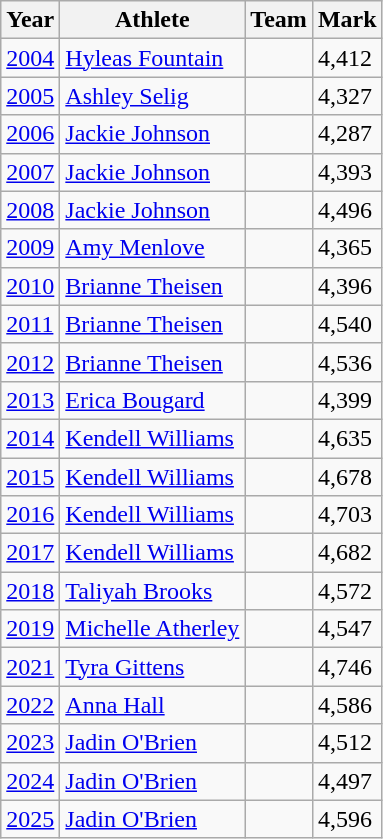<table class="wikitable sortable">
<tr>
<th>Year</th>
<th>Athlete</th>
<th>Team</th>
<th>Mark</th>
</tr>
<tr>
<td><a href='#'>2004</a></td>
<td><a href='#'>Hyleas Fountain</a></td>
<td></td>
<td>4,412</td>
</tr>
<tr>
<td><a href='#'>2005</a></td>
<td><a href='#'>Ashley Selig</a></td>
<td></td>
<td>4,327</td>
</tr>
<tr>
<td><a href='#'>2006</a></td>
<td><a href='#'>Jackie Johnson</a></td>
<td></td>
<td>4,287</td>
</tr>
<tr>
<td><a href='#'>2007</a></td>
<td><a href='#'>Jackie Johnson</a></td>
<td></td>
<td>4,393</td>
</tr>
<tr>
<td><a href='#'>2008</a></td>
<td><a href='#'>Jackie Johnson</a></td>
<td></td>
<td>4,496</td>
</tr>
<tr>
<td><a href='#'>2009</a></td>
<td><a href='#'>Amy Menlove</a></td>
<td></td>
<td>4,365</td>
</tr>
<tr>
<td><a href='#'>2010</a></td>
<td><a href='#'>Brianne Theisen</a></td>
<td></td>
<td>4,396</td>
</tr>
<tr>
<td><a href='#'>2011</a></td>
<td><a href='#'>Brianne Theisen</a></td>
<td></td>
<td>4,540</td>
</tr>
<tr>
<td><a href='#'>2012</a></td>
<td><a href='#'>Brianne Theisen</a></td>
<td></td>
<td>4,536</td>
</tr>
<tr>
<td><a href='#'>2013</a></td>
<td><a href='#'>Erica Bougard</a></td>
<td></td>
<td>4,399</td>
</tr>
<tr>
<td><a href='#'>2014</a></td>
<td><a href='#'>Kendell Williams</a></td>
<td></td>
<td>4,635 </td>
</tr>
<tr>
<td><a href='#'>2015</a></td>
<td><a href='#'>Kendell Williams</a></td>
<td></td>
<td>4,678</td>
</tr>
<tr>
<td><a href='#'>2016</a></td>
<td><a href='#'>Kendell Williams</a></td>
<td></td>
<td>4,703</td>
</tr>
<tr>
<td><a href='#'>2017</a></td>
<td><a href='#'>Kendell Williams</a></td>
<td></td>
<td>4,682</td>
</tr>
<tr>
<td><a href='#'>2018</a></td>
<td><a href='#'>Taliyah Brooks</a></td>
<td></td>
<td>4,572</td>
</tr>
<tr>
<td><a href='#'>2019</a></td>
<td><a href='#'>Michelle Atherley</a></td>
<td></td>
<td>4,547</td>
</tr>
<tr>
<td><a href='#'>2021</a></td>
<td><a href='#'>Tyra Gittens</a></td>
<td></td>
<td>4,746</td>
</tr>
<tr>
<td><a href='#'>2022</a></td>
<td><a href='#'>Anna Hall</a></td>
<td></td>
<td>4,586</td>
</tr>
<tr>
<td><a href='#'>2023</a></td>
<td><a href='#'>Jadin O'Brien</a></td>
<td></td>
<td>4,512 </td>
</tr>
<tr>
<td><a href='#'>2024</a></td>
<td><a href='#'>Jadin O'Brien</a></td>
<td></td>
<td>4,497</td>
</tr>
<tr>
<td><a href='#'>2025</a></td>
<td><a href='#'>Jadin O'Brien</a></td>
<td></td>
<td>4,596</td>
</tr>
</table>
